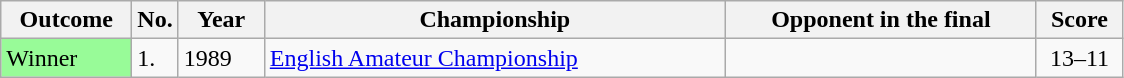<table class="wikitable">
<tr>
<th width="80">Outcome</th>
<th width="20">No.</th>
<th width="50">Year</th>
<th width="300">Championship</th>
<th width="200">Opponent in the final</th>
<th width="50">Score</th>
</tr>
<tr>
<td style="background:#98FB98">Winner</td>
<td>1.</td>
<td>1989</td>
<td><a href='#'>English Amateur Championship</a></td>
<td> </td>
<td align="center">13–11</td>
</tr>
</table>
